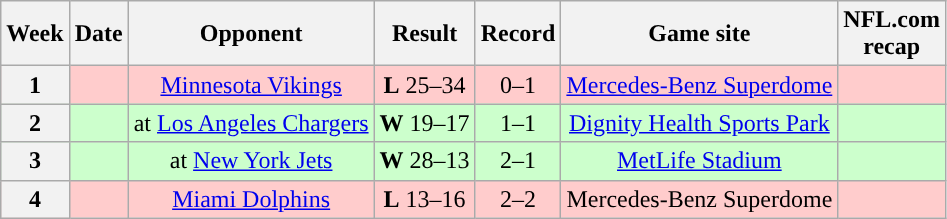<table class="wikitable" style="text-align:center">
<tr>
<th>Week</th>
<th>Date</th>
<th>Opponent</th>
<th>Result</th>
<th>Record</th>
<th>Game site</th>
<th>NFL.com<br>recap</th>
</tr>
<tr style="background:#fcc">
<th>1</th>
<td></td>
<td><a href='#'>Minnesota Vikings</a></td>
<td><strong>L</strong> 25–34</td>
<td>0–1</td>
<td><a href='#'>Mercedes-Benz Superdome</a></td>
<td></td>
</tr>
<tr style="background:#cfc">
<th>2</th>
<td></td>
<td>at <a href='#'>Los Angeles Chargers</a></td>
<td><strong>W</strong> 19–17</td>
<td>1–1</td>
<td><a href='#'>Dignity Health Sports Park</a></td>
<td></td>
</tr>
<tr style="background:#cfc">
<th>3</th>
<td></td>
<td>at <a href='#'>New York Jets</a></td>
<td><strong>W</strong> 28–13</td>
<td>2–1</td>
<td><a href='#'>MetLife Stadium</a></td>
<td></td>
</tr>
<tr style="background:#fcc">
<th>4</th>
<td></td>
<td><a href='#'>Miami Dolphins</a></td>
<td><strong>L</strong> 13–16</td>
<td>2–2</td>
<td>Mercedes-Benz Superdome</td>
<td></td>
</tr>
</table>
